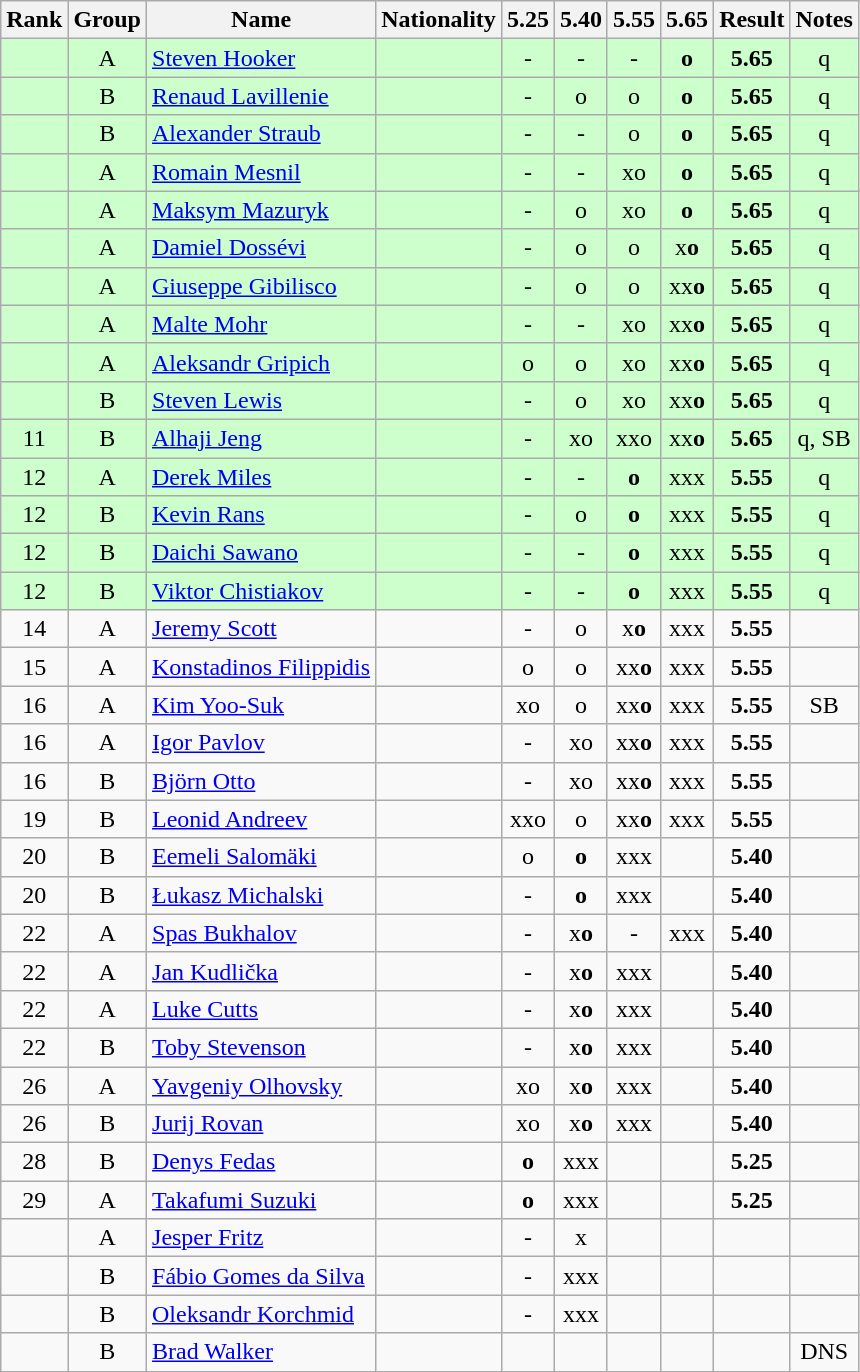<table class="wikitable sortable" style="text-align:center">
<tr>
<th>Rank</th>
<th>Group</th>
<th>Name</th>
<th>Nationality</th>
<th>5.25</th>
<th>5.40</th>
<th>5.55</th>
<th>5.65</th>
<th>Result</th>
<th>Notes</th>
</tr>
<tr bgcolor=ccffcc>
<td></td>
<td>A</td>
<td align=left><a href='#'>Steven Hooker</a></td>
<td align=left></td>
<td>-</td>
<td>-</td>
<td>-</td>
<td><strong>o</strong></td>
<td><strong>5.65</strong></td>
<td>q</td>
</tr>
<tr bgcolor=ccffcc>
<td></td>
<td>B</td>
<td align=left><a href='#'>Renaud Lavillenie</a></td>
<td align=left></td>
<td>-</td>
<td>o</td>
<td>o</td>
<td><strong>o</strong></td>
<td><strong>5.65</strong></td>
<td>q</td>
</tr>
<tr bgcolor=ccffcc>
<td></td>
<td>B</td>
<td align=left><a href='#'>Alexander Straub</a></td>
<td align=left></td>
<td>-</td>
<td>-</td>
<td>o</td>
<td><strong>o</strong></td>
<td><strong>5.65</strong></td>
<td>q</td>
</tr>
<tr bgcolor=ccffcc>
<td></td>
<td>A</td>
<td align=left><a href='#'>Romain Mesnil</a></td>
<td align=left></td>
<td>-</td>
<td>-</td>
<td>xo</td>
<td><strong>o</strong></td>
<td><strong>5.65</strong></td>
<td>q</td>
</tr>
<tr bgcolor=ccffcc>
<td></td>
<td>A</td>
<td align=left><a href='#'>Maksym Mazuryk</a></td>
<td align=left></td>
<td>-</td>
<td>o</td>
<td>xo</td>
<td><strong>o</strong></td>
<td><strong>5.65</strong></td>
<td>q</td>
</tr>
<tr bgcolor=ccffcc>
<td></td>
<td>A</td>
<td align=left><a href='#'>Damiel Dossévi</a></td>
<td align=left></td>
<td>-</td>
<td>o</td>
<td>o</td>
<td>x<strong>o</strong></td>
<td><strong>5.65</strong></td>
<td>q</td>
</tr>
<tr bgcolor=ccffcc>
<td></td>
<td>A</td>
<td align=left><a href='#'>Giuseppe Gibilisco</a></td>
<td align=left></td>
<td>-</td>
<td>o</td>
<td>o</td>
<td>xx<strong>o</strong></td>
<td><strong>5.65</strong></td>
<td>q</td>
</tr>
<tr bgcolor=ccffcc>
<td></td>
<td>A</td>
<td align=left><a href='#'>Malte Mohr</a></td>
<td align=left></td>
<td>-</td>
<td>-</td>
<td>xo</td>
<td>xx<strong>o</strong></td>
<td><strong>5.65</strong></td>
<td>q</td>
</tr>
<tr bgcolor=ccffcc>
<td></td>
<td>A</td>
<td align=left><a href='#'>Aleksandr Gripich</a></td>
<td align=left></td>
<td>o</td>
<td>o</td>
<td>xo</td>
<td>xx<strong>o</strong></td>
<td><strong>5.65</strong></td>
<td>q</td>
</tr>
<tr bgcolor=ccffcc>
<td></td>
<td>B</td>
<td align=left><a href='#'>Steven Lewis</a></td>
<td align=left></td>
<td>-</td>
<td>o</td>
<td>xo</td>
<td>xx<strong>o</strong></td>
<td><strong>5.65</strong></td>
<td>q</td>
</tr>
<tr bgcolor=ccffcc>
<td>11</td>
<td>B</td>
<td align=left><a href='#'>Alhaji Jeng</a></td>
<td align=left></td>
<td>-</td>
<td>xo</td>
<td>xxo</td>
<td>xx<strong>o</strong></td>
<td><strong>5.65</strong></td>
<td>q, SB</td>
</tr>
<tr bgcolor=ccffcc>
<td>12</td>
<td>A</td>
<td align=left><a href='#'>Derek Miles</a></td>
<td align=left></td>
<td>-</td>
<td>-</td>
<td><strong>o</strong></td>
<td>xxx</td>
<td><strong>5.55</strong></td>
<td>q</td>
</tr>
<tr bgcolor=ccffcc>
<td>12</td>
<td>B</td>
<td align=left><a href='#'>Kevin Rans</a></td>
<td align=left></td>
<td>-</td>
<td>o</td>
<td><strong>o</strong></td>
<td>xxx</td>
<td><strong>5.55</strong></td>
<td>q</td>
</tr>
<tr bgcolor=ccffcc>
<td>12</td>
<td>B</td>
<td align=left><a href='#'>Daichi Sawano</a></td>
<td align=left></td>
<td>-</td>
<td>-</td>
<td><strong>o</strong></td>
<td>xxx</td>
<td><strong>5.55</strong></td>
<td>q</td>
</tr>
<tr bgcolor=ccffcc>
<td>12</td>
<td>B</td>
<td align=left><a href='#'>Viktor Chistiakov</a></td>
<td align=left></td>
<td>-</td>
<td>-</td>
<td><strong>o</strong></td>
<td>xxx</td>
<td><strong>5.55</strong></td>
<td>q</td>
</tr>
<tr>
<td>14</td>
<td>A</td>
<td align=left><a href='#'>Jeremy Scott</a></td>
<td align=left></td>
<td>-</td>
<td>o</td>
<td>x<strong>o</strong></td>
<td>xxx</td>
<td><strong>5.55</strong></td>
<td></td>
</tr>
<tr>
<td>15</td>
<td>A</td>
<td align=left><a href='#'>Konstadinos Filippidis</a></td>
<td align=left></td>
<td>o</td>
<td>o</td>
<td>xx<strong>o</strong></td>
<td>xxx</td>
<td><strong>5.55</strong></td>
<td></td>
</tr>
<tr>
<td>16</td>
<td>A</td>
<td align=left><a href='#'>Kim Yoo-Suk</a></td>
<td align=left></td>
<td>xo</td>
<td>o</td>
<td>xx<strong>o</strong></td>
<td>xxx</td>
<td><strong>5.55</strong></td>
<td>SB</td>
</tr>
<tr>
<td>16</td>
<td>A</td>
<td align=left><a href='#'>Igor Pavlov</a></td>
<td align=left></td>
<td>-</td>
<td>xo</td>
<td>xx<strong>o</strong></td>
<td>xxx</td>
<td><strong>5.55</strong></td>
<td></td>
</tr>
<tr>
<td>16</td>
<td>B</td>
<td align=left><a href='#'>Björn Otto</a></td>
<td align=left></td>
<td>-</td>
<td>xo</td>
<td>xx<strong>o</strong></td>
<td>xxx</td>
<td><strong>5.55</strong></td>
<td></td>
</tr>
<tr>
<td>19</td>
<td>B</td>
<td align=left><a href='#'>Leonid Andreev</a></td>
<td align=left></td>
<td>xxo</td>
<td>o</td>
<td>xx<strong>o</strong></td>
<td>xxx</td>
<td><strong>5.55</strong></td>
<td></td>
</tr>
<tr>
<td>20</td>
<td>B</td>
<td align=left><a href='#'>Eemeli Salomäki</a></td>
<td align=left></td>
<td>o</td>
<td><strong>o</strong></td>
<td>xxx</td>
<td></td>
<td><strong>5.40</strong></td>
<td></td>
</tr>
<tr>
<td>20</td>
<td>B</td>
<td align=left><a href='#'>Łukasz Michalski</a></td>
<td align=left></td>
<td>-</td>
<td><strong>o</strong></td>
<td>xxx</td>
<td></td>
<td><strong>5.40</strong></td>
<td></td>
</tr>
<tr>
<td>22</td>
<td>A</td>
<td align=left><a href='#'>Spas Bukhalov</a></td>
<td align=left></td>
<td>-</td>
<td>x<strong>o</strong></td>
<td>-</td>
<td>xxx</td>
<td><strong>5.40</strong></td>
<td></td>
</tr>
<tr>
<td>22</td>
<td>A</td>
<td align=left><a href='#'>Jan Kudlička</a></td>
<td align=left></td>
<td>-</td>
<td>x<strong>o</strong></td>
<td>xxx</td>
<td></td>
<td><strong>5.40</strong></td>
<td></td>
</tr>
<tr>
<td>22</td>
<td>A</td>
<td align=left><a href='#'>Luke Cutts</a></td>
<td align=left></td>
<td>-</td>
<td>x<strong>o</strong></td>
<td>xxx</td>
<td></td>
<td><strong>5.40</strong></td>
<td></td>
</tr>
<tr>
<td>22</td>
<td>B</td>
<td align=left><a href='#'>Toby Stevenson</a></td>
<td align=left></td>
<td>-</td>
<td>x<strong>o</strong></td>
<td>xxx</td>
<td></td>
<td><strong>5.40</strong></td>
<td></td>
</tr>
<tr>
<td>26</td>
<td>A</td>
<td align=left><a href='#'>Yavgeniy Olhovsky</a></td>
<td align=left></td>
<td>xo</td>
<td>x<strong>o</strong></td>
<td>xxx</td>
<td></td>
<td><strong>5.40</strong></td>
<td></td>
</tr>
<tr>
<td>26</td>
<td>B</td>
<td align=left><a href='#'>Jurij Rovan</a></td>
<td align=left></td>
<td>xo</td>
<td>x<strong>o</strong></td>
<td>xxx</td>
<td></td>
<td><strong>5.40</strong></td>
<td></td>
</tr>
<tr>
<td>28</td>
<td>B</td>
<td align=left><a href='#'>Denys Fedas</a></td>
<td align=left></td>
<td><strong>o</strong></td>
<td>xxx</td>
<td></td>
<td></td>
<td><strong>5.25</strong></td>
<td></td>
</tr>
<tr>
<td>29</td>
<td>A</td>
<td align=left><a href='#'>Takafumi Suzuki</a></td>
<td align=left></td>
<td><strong>o</strong></td>
<td>xxx</td>
<td></td>
<td></td>
<td><strong>5.25</strong></td>
<td></td>
</tr>
<tr>
<td></td>
<td>A</td>
<td align=left><a href='#'>Jesper Fritz</a></td>
<td align=left></td>
<td>-</td>
<td>x</td>
<td></td>
<td></td>
<td><strong></strong></td>
<td></td>
</tr>
<tr>
<td></td>
<td>B</td>
<td align=left><a href='#'>Fábio Gomes da Silva</a></td>
<td align=left></td>
<td>-</td>
<td>xxx</td>
<td></td>
<td></td>
<td><strong></strong></td>
<td></td>
</tr>
<tr>
<td></td>
<td>B</td>
<td align=left><a href='#'>Oleksandr Korchmid</a></td>
<td align=left></td>
<td>-</td>
<td>xxx</td>
<td></td>
<td></td>
<td><strong></strong></td>
<td></td>
</tr>
<tr>
<td></td>
<td>B</td>
<td align=left><a href='#'>Brad Walker</a></td>
<td align=left></td>
<td></td>
<td></td>
<td></td>
<td></td>
<td></td>
<td>DNS</td>
</tr>
</table>
